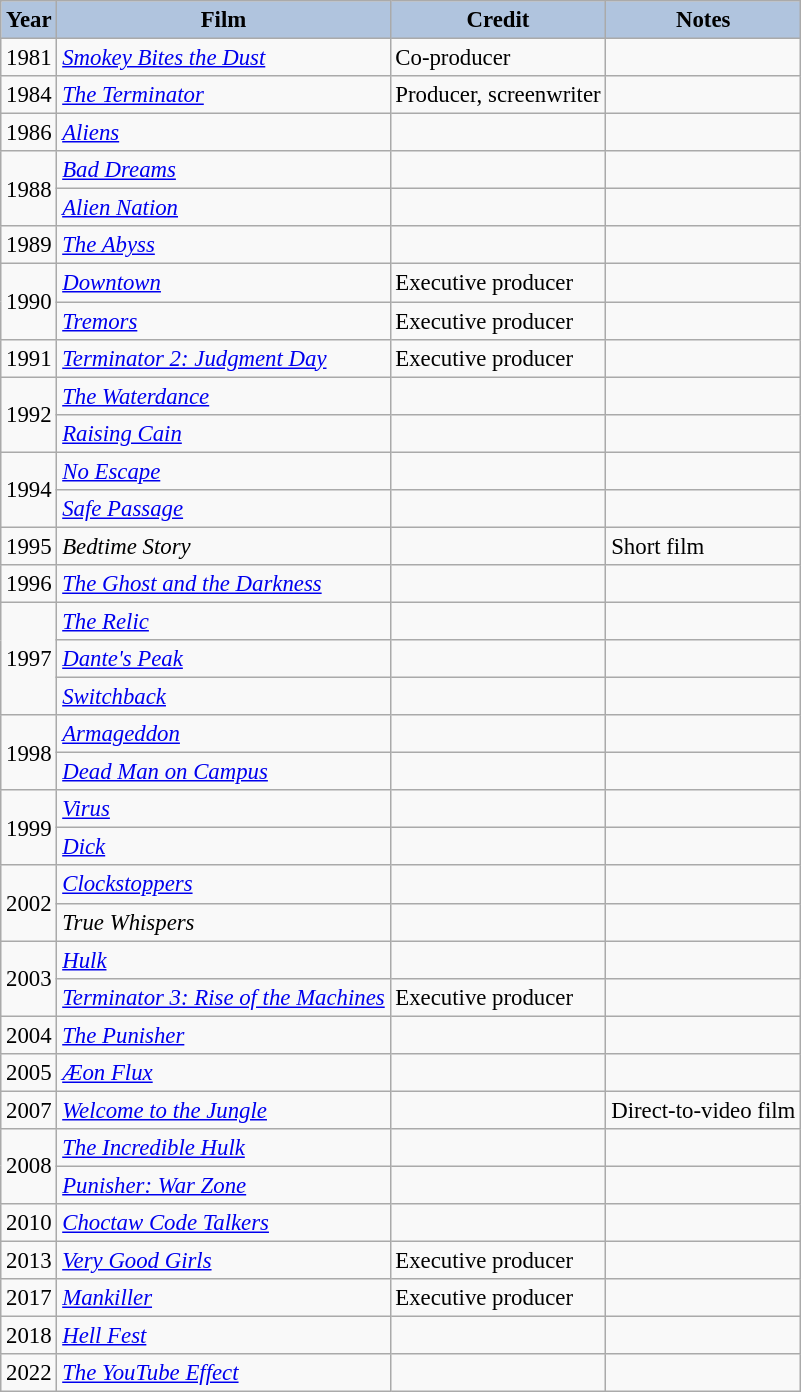<table class="wikitable" style="font-size:95%;">
<tr>
<th style="background:#B0C4DE;">Year</th>
<th style="background:#B0C4DE;">Film</th>
<th style="background:#B0C4DE;">Credit</th>
<th style="background:#B0C4DE;">Notes</th>
</tr>
<tr>
<td>1981</td>
<td><em><a href='#'>Smokey Bites the Dust</a></em></td>
<td>Co-producer</td>
<td></td>
</tr>
<tr>
<td>1984</td>
<td><em><a href='#'>The Terminator</a></em></td>
<td>Producer, screenwriter</td>
<td></td>
</tr>
<tr>
<td>1986</td>
<td><em><a href='#'>Aliens</a></em></td>
<td></td>
<td></td>
</tr>
<tr>
<td rowspan="2">1988</td>
<td><em><a href='#'>Bad Dreams</a></em></td>
<td></td>
<td></td>
</tr>
<tr>
<td><em><a href='#'>Alien Nation</a></em></td>
<td></td>
<td></td>
</tr>
<tr>
<td>1989</td>
<td><em><a href='#'>The Abyss</a></em></td>
<td></td>
</tr>
<tr>
<td rowspan="2">1990</td>
<td><em><a href='#'>Downtown</a></em></td>
<td>Executive producer</td>
<td></td>
</tr>
<tr>
<td><em><a href='#'>Tremors</a></em></td>
<td>Executive producer</td>
<td></td>
</tr>
<tr>
<td>1991</td>
<td><em><a href='#'>Terminator 2: Judgment Day</a></em></td>
<td>Executive producer</td>
<td></td>
</tr>
<tr>
<td rowspan="2">1992</td>
<td><em><a href='#'>The Waterdance</a></em></td>
<td></td>
<td></td>
</tr>
<tr>
<td><em><a href='#'>Raising Cain</a></em></td>
<td></td>
<td></td>
</tr>
<tr>
<td rowspan="2">1994</td>
<td><em><a href='#'>No Escape</a></em></td>
<td></td>
<td></td>
</tr>
<tr>
<td><em><a href='#'>Safe Passage</a></em></td>
<td></td>
<td></td>
</tr>
<tr>
<td>1995</td>
<td><em>Bedtime Story</em></td>
<td></td>
<td>Short film</td>
</tr>
<tr>
<td>1996</td>
<td><em><a href='#'>The Ghost and the Darkness</a></em></td>
<td></td>
<td></td>
</tr>
<tr>
<td rowspan="3">1997</td>
<td><em><a href='#'>The Relic</a></em></td>
<td></td>
<td></td>
</tr>
<tr>
<td><em><a href='#'>Dante's Peak</a></em></td>
<td></td>
<td></td>
</tr>
<tr>
<td><a href='#'><em>Switchback</em></a></td>
<td></td>
<td></td>
</tr>
<tr>
<td rowspan="2">1998</td>
<td><em><a href='#'>Armageddon</a></em></td>
<td></td>
<td></td>
</tr>
<tr>
<td><em><a href='#'>Dead Man on Campus</a></em></td>
<td></td>
<td></td>
</tr>
<tr>
<td rowspan="2">1999</td>
<td><em><a href='#'>Virus</a></em></td>
<td></td>
<td></td>
</tr>
<tr>
<td><em><a href='#'>Dick</a></em></td>
<td></td>
<td></td>
</tr>
<tr>
<td rowspan="2">2002</td>
<td><em><a href='#'>Clockstoppers</a></em></td>
<td></td>
<td></td>
</tr>
<tr>
<td><em>True Whispers</em></td>
<td></td>
<td></td>
</tr>
<tr>
<td rowspan="2">2003</td>
<td><em><a href='#'>Hulk</a></em></td>
<td></td>
<td></td>
</tr>
<tr>
<td><em><a href='#'>Terminator 3: Rise of the Machines</a></em></td>
<td>Executive producer</td>
<td></td>
</tr>
<tr>
<td>2004</td>
<td><em><a href='#'>The Punisher</a></em></td>
<td></td>
<td></td>
</tr>
<tr>
<td>2005</td>
<td><em><a href='#'>Æon Flux</a></em></td>
<td></td>
<td></td>
</tr>
<tr>
<td>2007</td>
<td><em><a href='#'>Welcome to the Jungle</a></em></td>
<td></td>
<td>Direct-to-video film</td>
</tr>
<tr>
<td rowspan="2">2008</td>
<td><em><a href='#'>The Incredible Hulk</a></em></td>
<td></td>
<td></td>
</tr>
<tr>
<td><em><a href='#'>Punisher: War Zone</a></em></td>
<td></td>
<td></td>
</tr>
<tr>
<td>2010</td>
<td><em><a href='#'>Choctaw Code Talkers</a></em></td>
<td></td>
<td></td>
</tr>
<tr>
<td>2013</td>
<td><em><a href='#'>Very Good Girls</a></em></td>
<td>Executive producer</td>
<td></td>
</tr>
<tr>
<td>2017</td>
<td><em><a href='#'>Mankiller</a></em></td>
<td>Executive producer</td>
<td></td>
</tr>
<tr>
<td>2018</td>
<td><em><a href='#'>Hell Fest</a></em></td>
<td></td>
<td></td>
</tr>
<tr>
<td>2022</td>
<td><em><a href='#'>The YouTube Effect</a></em></td>
<td></td>
<td></td>
</tr>
</table>
